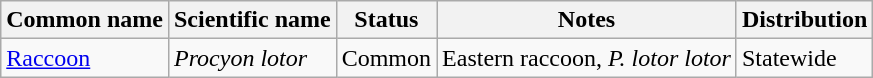<table class="wikitable">
<tr>
<th>Common name</th>
<th>Scientific name</th>
<th>Status</th>
<th>Notes</th>
<th>Distribution</th>
</tr>
<tr>
<td><a href='#'>Raccoon</a></td>
<td><em>Procyon lotor</em></td>
<td>Common</td>
<td>Eastern raccoon, <em>P. lotor lotor</em></td>
<td>Statewide</td>
</tr>
</table>
